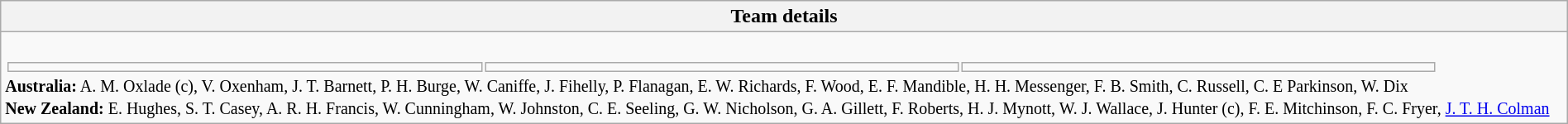<table class="wikitable collapsible collapsed" style="width:100%">
<tr>
<th>Team details</th>
</tr>
<tr>
<td><br><table width=92% |>
<tr>
<td></td>
<td></td>
<td></td>
</tr>
</table>
<small>
<strong>Australia:</strong> A. M. Oxlade (c), V. Oxenham, J. T. Barnett, P. H. Burge, W. Caniffe, J. Fihelly, P. Flanagan, E. W. Richards, F. Wood, E. F. Mandible, H. H. Messenger, F. B. Smith, C. Russell, C. E Parkinson, W. Dix 
<br>
<strong>New Zealand:</strong> E. Hughes, S. T. Casey, A. R. H. Francis, W. Cunningham, W. Johnston, C. E. Seeling, G. W. Nicholson, G. A. Gillett, F. Roberts, H. J. Mynott, W. J. Wallace, J. Hunter (c), F. E. Mitchinson, F. C. Fryer, <a href='#'>J. T. H. Colman</a>
</small></td>
</tr>
</table>
